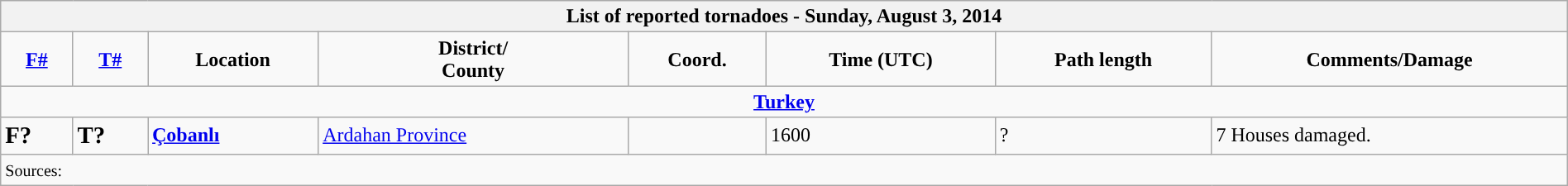<table class="wikitable collapsible" width="100%">
<tr>
<th colspan="8">List of reported tornadoes - Sunday, August 3, 2014</th>
</tr>
<tr>
<td style="text-align: center;"><strong><a href='#'>F#</a></strong></td>
<td style="text-align: center;"><strong><a href='#'>T#</a></strong></td>
<td style="text-align: center;"><strong>Location</strong></td>
<td style="text-align: center;"><strong>District/<br>County</strong></td>
<td style="text-align: center;"><strong>Coord.</strong></td>
<td style="text-align: center;"><strong>Time (UTC)</strong></td>
<td style="text-align: center;"><strong>Path length</strong></td>
<td style="text-align: center;"><strong>Comments/Damage</strong></td>
</tr>
<tr>
<td colspan="8" align=center><strong><a href='#'>Turkey</a></strong></td>
</tr>
<tr>
<td><big><strong>F?</strong></big></td>
<td><big><strong>T?</strong></big></td>
<td><strong><a href='#'>Çobanlı</a></strong></td>
<td><a href='#'>Ardahan Province</a></td>
<td></td>
<td>1600</td>
<td>?</td>
<td>7 Houses damaged.</td>
</tr>
<tr>
<td colspan="8"><small>Sources:</small></td>
</tr>
</table>
